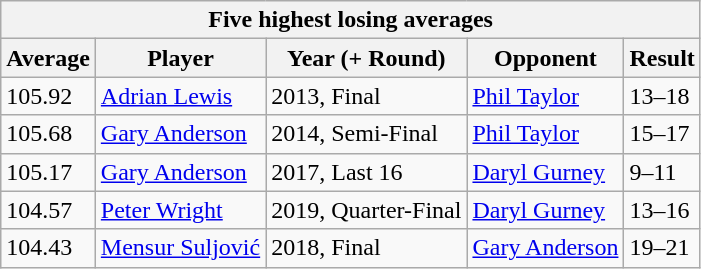<table class="wikitable sortable">
<tr>
<th colspan=5>Five highest losing averages</th>
</tr>
<tr>
<th>Average</th>
<th>Player</th>
<th>Year (+ Round)</th>
<th>Opponent</th>
<th>Result</th>
</tr>
<tr>
<td>105.92</td>
<td> <a href='#'>Adrian Lewis</a></td>
<td>2013, Final</td>
<td> <a href='#'>Phil Taylor</a></td>
<td>13–18</td>
</tr>
<tr>
<td>105.68</td>
<td> <a href='#'>Gary Anderson</a></td>
<td>2014, Semi-Final</td>
<td> <a href='#'>Phil Taylor</a></td>
<td>15–17</td>
</tr>
<tr>
<td>105.17</td>
<td> <a href='#'>Gary Anderson</a></td>
<td>2017, Last 16</td>
<td> <a href='#'>Daryl Gurney</a></td>
<td>9–11</td>
</tr>
<tr>
<td>104.57</td>
<td> <a href='#'>Peter Wright</a></td>
<td>2019, Quarter-Final</td>
<td> <a href='#'>Daryl Gurney</a></td>
<td>13–16</td>
</tr>
<tr>
<td>104.43</td>
<td> <a href='#'>Mensur Suljović</a></td>
<td>2018, Final</td>
<td> <a href='#'>Gary Anderson</a></td>
<td>19–21</td>
</tr>
</table>
